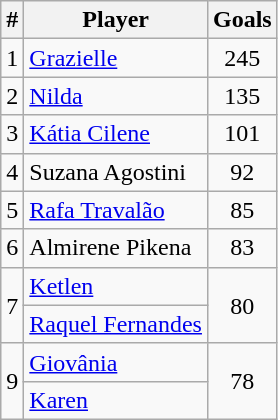<table class="wikitable sortable" style="font-size:100%;">
<tr>
<th>#</th>
<th>Player</th>
<th>Goals</th>
</tr>
<tr>
<td align=center>1</td>
<td><a href='#'>Grazielle</a></td>
<td align=center>245</td>
</tr>
<tr>
<td align=center>2</td>
<td><a href='#'>Nilda</a></td>
<td align=center>135</td>
</tr>
<tr>
<td align=center>3</td>
<td><a href='#'>Kátia Cilene</a></td>
<td align=center>101</td>
</tr>
<tr>
<td align=center>4</td>
<td>Suzana Agostini</td>
<td align=center>92</td>
</tr>
<tr>
<td align=center>5</td>
<td><a href='#'>Rafa Travalão</a></td>
<td align=center>85</td>
</tr>
<tr>
<td align=center>6</td>
<td>Almirene Pikena</td>
<td align=center>83</td>
</tr>
<tr>
<td rowspan=2 align=center>7</td>
<td><a href='#'>Ketlen</a></td>
<td rowspan=2 align=center>80</td>
</tr>
<tr>
<td><a href='#'>Raquel Fernandes</a></td>
</tr>
<tr>
<td rowspan=2 align=center>9</td>
<td><a href='#'>Giovânia</a></td>
<td rowspan=2 align=center>78</td>
</tr>
<tr>
<td><a href='#'>Karen</a></td>
</tr>
</table>
